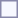<table style="border:1px solid #8888aa; background-color:#f7f8ff; padding:5px; font-size:95%; margin: 0px 12px 12px 0px;">
</table>
